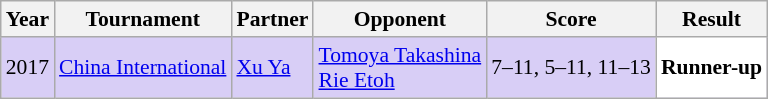<table class="sortable wikitable" style="font-size: 90%;">
<tr>
<th>Year</th>
<th>Tournament</th>
<th>Partner</th>
<th>Opponent</th>
<th>Score</th>
<th>Result</th>
</tr>
<tr style="background:#D8CEF6">
<td align="center">2017</td>
<td align="left"><a href='#'>China International</a></td>
<td align="left"> <a href='#'>Xu Ya</a></td>
<td align="left"> <a href='#'>Tomoya Takashina</a> <br>  <a href='#'>Rie Etoh</a></td>
<td align="left">7–11, 5–11, 11–13</td>
<td style="text-align:left; background:white"> <strong>Runner-up</strong></td>
</tr>
</table>
